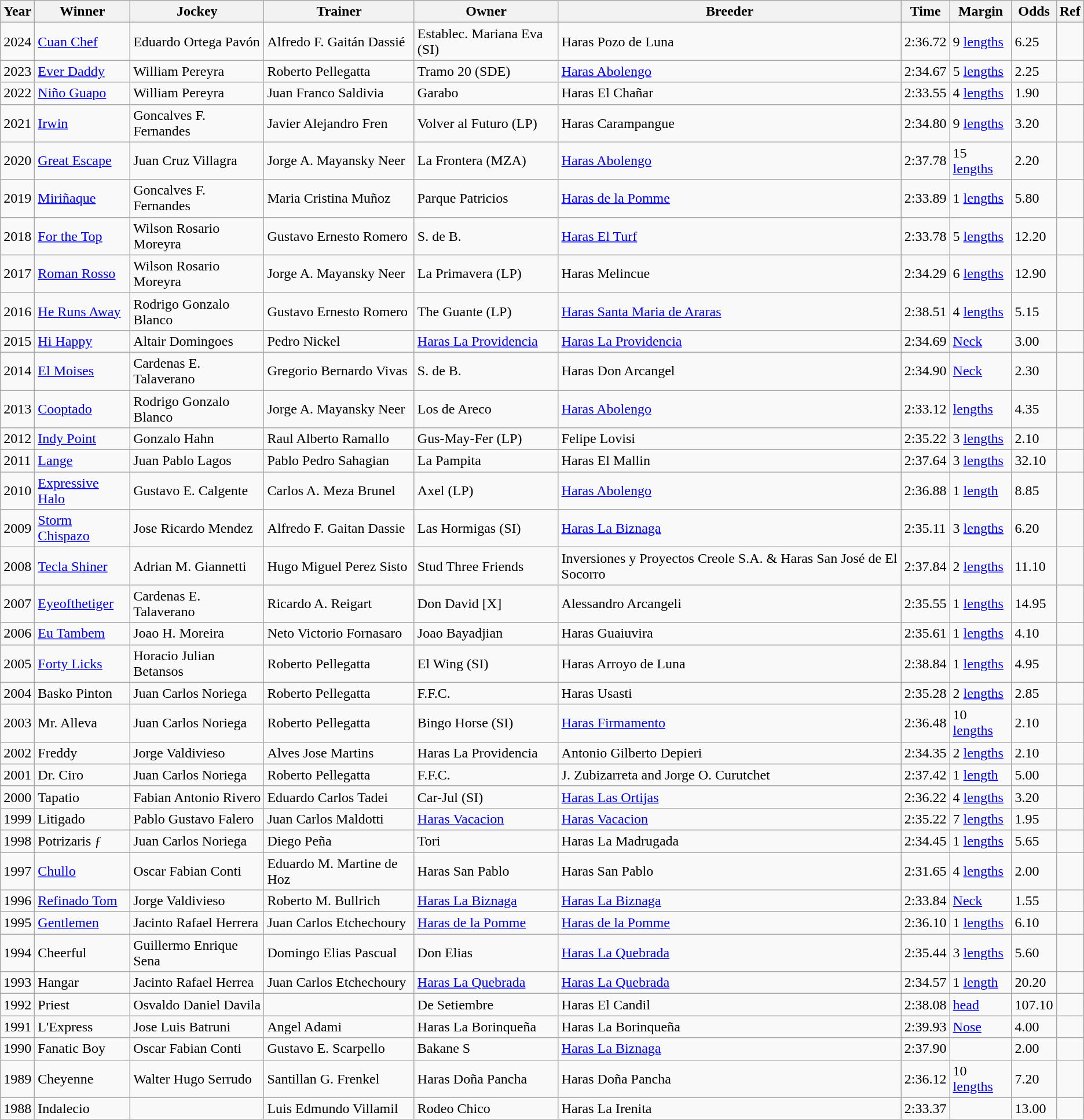<table class="wikitable sortable">
<tr>
<th>Year</th>
<th>Winner</th>
<th>Jockey</th>
<th>Trainer</th>
<th>Owner</th>
<th>Breeder</th>
<th>Time</th>
<th>Margin</th>
<th>Odds</th>
<th>Ref</th>
</tr>
<tr>
<td>2024</td>
<td><a href='#'>Cuan Chef</a></td>
<td>Eduardo Ortega Pavón</td>
<td>Alfredo F. Gaitán Dassié</td>
<td>Establec. Mariana Eva (SI)</td>
<td>Haras Pozo de Luna</td>
<td>2:36.72</td>
<td>9 <a href='#'>lengths</a></td>
<td>6.25</td>
<td></td>
</tr>
<tr>
<td>2023</td>
<td><a href='#'>Ever Daddy</a></td>
<td>William Pereyra</td>
<td>Roberto Pellegatta</td>
<td>Tramo 20 (SDE)</td>
<td><a href='#'>Haras Abolengo</a></td>
<td>2:34.67</td>
<td>5 <a href='#'>lengths</a></td>
<td>2.25</td>
<td></td>
</tr>
<tr>
<td>2022</td>
<td><a href='#'>Niño Guapo</a></td>
<td>William Pereyra</td>
<td>Juan Franco Saldivia</td>
<td>Garabo</td>
<td>Haras El Chañar</td>
<td>2:33.55</td>
<td>4 <a href='#'>lengths</a></td>
<td>1.90</td>
<td></td>
</tr>
<tr>
<td>2021</td>
<td><a href='#'>Irwin</a></td>
<td>Goncalves F. Fernandes</td>
<td>Javier Alejandro Fren</td>
<td>Volver al Futuro (LP)</td>
<td>Haras Carampangue</td>
<td>2:34.80</td>
<td>9 <a href='#'>lengths</a></td>
<td>3.20</td>
<td></td>
</tr>
<tr>
<td>2020</td>
<td><a href='#'>Great Escape</a></td>
<td>Juan Cruz Villagra</td>
<td>Jorge A. Mayansky Neer</td>
<td>La Frontera (MZA)</td>
<td><a href='#'>Haras Abolengo</a></td>
<td>2:37.78</td>
<td>15 <a href='#'>lengths</a></td>
<td>2.20</td>
<td></td>
</tr>
<tr>
<td>2019</td>
<td><a href='#'>Miriñaque</a></td>
<td>Goncalves F. Fernandes</td>
<td>Maria Cristina Muñoz</td>
<td>Parque Patricios</td>
<td><a href='#'>Haras de la Pomme</a></td>
<td>2:33.89</td>
<td>1 <a href='#'>lengths</a></td>
<td>5.80</td>
<td></td>
</tr>
<tr>
<td>2018</td>
<td><a href='#'>For the Top</a></td>
<td>Wilson Rosario Moreyra</td>
<td>Gustavo Ernesto Romero</td>
<td>S. de B.</td>
<td><a href='#'>Haras El Turf</a></td>
<td>2:33.78</td>
<td>5 <a href='#'>lengths</a></td>
<td>12.20</td>
<td></td>
</tr>
<tr>
<td>2017</td>
<td><a href='#'>Roman Rosso</a></td>
<td>Wilson Rosario Moreyra</td>
<td>Jorge A. Mayansky Neer</td>
<td>La Primavera (LP)</td>
<td>Haras Melincue</td>
<td>2:34.29</td>
<td>6 <a href='#'>lengths</a></td>
<td>12.90</td>
<td></td>
</tr>
<tr>
<td>2016</td>
<td><a href='#'>He Runs Away</a></td>
<td>Rodrigo Gonzalo Blanco</td>
<td>Gustavo Ernesto Romero</td>
<td>The Guante (LP)</td>
<td><a href='#'>Haras Santa Maria de Araras</a></td>
<td>2:38.51</td>
<td>4 <a href='#'>lengths</a></td>
<td>5.15</td>
<td></td>
</tr>
<tr>
<td>2015</td>
<td><a href='#'>Hi Happy</a></td>
<td>Altair Domingoes</td>
<td>Pedro Nickel</td>
<td><a href='#'>Haras La Providencia</a></td>
<td><a href='#'>Haras La Providencia</a></td>
<td>2:34.69</td>
<td><a href='#'>Neck</a></td>
<td>3.00</td>
<td></td>
</tr>
<tr>
<td>2014</td>
<td><a href='#'>El Moises</a></td>
<td>Cardenas E. Talaverano</td>
<td>Gregorio Bernardo Vivas</td>
<td>S. de B.</td>
<td>Haras Don Arcangel</td>
<td>2:34.90</td>
<td><a href='#'>Neck</a></td>
<td>2.30</td>
<td></td>
</tr>
<tr>
<td>2013</td>
<td><a href='#'>Cooptado</a></td>
<td>Rodrigo Gonzalo Blanco</td>
<td>Jorge A. Mayansky Neer</td>
<td>Los de Areco</td>
<td><a href='#'>Haras Abolengo</a></td>
<td>2:33.12</td>
<td> <a href='#'>lengths</a></td>
<td>4.35</td>
<td></td>
</tr>
<tr>
<td>2012</td>
<td><a href='#'>Indy Point</a></td>
<td>Gonzalo Hahn</td>
<td>Raul Alberto Ramallo</td>
<td>Gus-May-Fer (LP)</td>
<td>Felipe Lovisi</td>
<td>2:35.22</td>
<td>3 <a href='#'>lengths</a></td>
<td>2.10</td>
<td></td>
</tr>
<tr>
<td>2011</td>
<td><a href='#'>Lange</a></td>
<td>Juan Pablo Lagos</td>
<td>Pablo Pedro Sahagian</td>
<td>La Pampita</td>
<td>Haras El Mallin</td>
<td>2:37.64</td>
<td>3 <a href='#'>lengths</a></td>
<td>32.10</td>
<td></td>
</tr>
<tr>
<td>2010</td>
<td><a href='#'>Expressive Halo</a></td>
<td>Gustavo E. Calgente</td>
<td>Carlos A. Meza Brunel</td>
<td>Axel (LP)</td>
<td><a href='#'>Haras Abolengo</a></td>
<td>2:36.88</td>
<td>1 <a href='#'>length</a></td>
<td>8.85</td>
<td></td>
</tr>
<tr>
<td>2009</td>
<td><a href='#'>Storm Chispazo</a></td>
<td>Jose Ricardo Mendez</td>
<td>Alfredo F. Gaitan Dassie</td>
<td>Las Hormigas (SI)</td>
<td><a href='#'>Haras La Biznaga</a></td>
<td>2:35.11</td>
<td>3 <a href='#'>lengths</a></td>
<td>6.20</td>
<td></td>
</tr>
<tr>
<td>2008</td>
<td><a href='#'>Tecla Shiner</a></td>
<td>Adrian M. Giannetti</td>
<td>Hugo Miguel Perez Sisto</td>
<td>Stud Three Friends</td>
<td>Inversiones y Proyectos Creole S.A. & Haras San José de El Socorro</td>
<td>2:37.84</td>
<td>2 <a href='#'>lengths</a></td>
<td>11.10</td>
<td></td>
</tr>
<tr>
<td>2007</td>
<td><a href='#'>Eyeofthetiger</a></td>
<td>Cardenas E. Talaverano</td>
<td>Ricardo A. Reigart</td>
<td>Don David [X]</td>
<td>Alessandro Arcangeli</td>
<td>2:35.55</td>
<td>1 <a href='#'>lengths</a></td>
<td>14.95</td>
<td></td>
</tr>
<tr>
<td>2006</td>
<td><a href='#'>Eu Tambem</a></td>
<td>Joao H. Moreira</td>
<td>Neto Victorio Fornasaro</td>
<td>Joao Bayadjian</td>
<td>Haras Guaiuvira</td>
<td>2:35.61</td>
<td>1 <a href='#'>lengths</a></td>
<td>4.10</td>
<td></td>
</tr>
<tr>
<td>2005</td>
<td><a href='#'>Forty Licks</a></td>
<td>Horacio Julian Betansos</td>
<td>Roberto Pellegatta</td>
<td>El Wing (SI)</td>
<td>Haras Arroyo de Luna</td>
<td>2:38.84</td>
<td>1 <a href='#'>lengths</a></td>
<td>4.95</td>
<td></td>
</tr>
<tr>
<td>2004</td>
<td>Basko Pinton</td>
<td>Juan Carlos Noriega</td>
<td>Roberto Pellegatta</td>
<td>F.F.C.</td>
<td>Haras Usasti</td>
<td>2:35.28</td>
<td>2 <a href='#'>lengths</a></td>
<td>2.85</td>
<td></td>
</tr>
<tr>
<td>2003</td>
<td>Mr. Alleva</td>
<td>Juan Carlos Noriega</td>
<td>Roberto Pellegatta</td>
<td>Bingo Horse (SI)</td>
<td><a href='#'>Haras Firmamento</a></td>
<td>2:36.48</td>
<td>10 <a href='#'>lengths</a></td>
<td>2.10</td>
<td></td>
</tr>
<tr>
<td>2002</td>
<td>Freddy</td>
<td>Jorge Valdivieso</td>
<td>Alves Jose Martins</td>
<td>Haras La Providencia</td>
<td>Antonio Gilberto Depieri</td>
<td>2:34.35</td>
<td>2 <a href='#'>lengths</a></td>
<td>2.10</td>
<td></td>
</tr>
<tr>
<td>2001</td>
<td>Dr. Ciro</td>
<td>Juan Carlos Noriega</td>
<td>Roberto Pellegatta</td>
<td>F.F.C.</td>
<td>J. Zubizarreta and Jorge O. Curutchet</td>
<td>2:37.42</td>
<td>1 <a href='#'>length</a></td>
<td>5.00</td>
<td></td>
</tr>
<tr>
<td>2000</td>
<td>Tapatio</td>
<td>Fabian Antonio Rivero</td>
<td>Eduardo Carlos Tadei</td>
<td>Car-Jul (SI)</td>
<td><a href='#'>Haras Las Ortijas</a></td>
<td>2:36.22</td>
<td>4 <a href='#'>lengths</a></td>
<td>3.20</td>
<td></td>
</tr>
<tr>
<td>1999</td>
<td>Litigado</td>
<td>Pablo Gustavo Falero</td>
<td>Juan Carlos Maldotti</td>
<td><a href='#'>Haras Vacacion</a></td>
<td><a href='#'>Haras Vacacion</a></td>
<td>2:35.22</td>
<td>7 <a href='#'>lengths</a></td>
<td>1.95</td>
<td></td>
</tr>
<tr>
<td>1998</td>
<td>Potrizaris ƒ</td>
<td>Juan Carlos Noriega</td>
<td>Diego Peña</td>
<td>Tori</td>
<td>Haras La Madrugada</td>
<td>2:34.45</td>
<td>1 <a href='#'>lengths</a></td>
<td>5.65</td>
<td></td>
</tr>
<tr>
<td>1997</td>
<td><a href='#'>Chullo</a></td>
<td>Oscar Fabian Conti</td>
<td>Eduardo M. Martine de Hoz</td>
<td>Haras San Pablo</td>
<td>Haras San Pablo</td>
<td>2:31.65</td>
<td>4 <a href='#'>lengths</a></td>
<td>2.00</td>
<td></td>
</tr>
<tr>
<td>1996</td>
<td><a href='#'>Refinado Tom</a></td>
<td>Jorge Valdivieso</td>
<td>Roberto M. Bullrich</td>
<td><a href='#'>Haras La Biznaga</a></td>
<td><a href='#'>Haras La Biznaga</a></td>
<td>2:33.84</td>
<td><a href='#'>Neck</a></td>
<td>1.55</td>
<td></td>
</tr>
<tr>
<td>1995</td>
<td><a href='#'>Gentlemen</a></td>
<td>Jacinto Rafael Herrera</td>
<td>Juan Carlos Etchechoury</td>
<td><a href='#'>Haras de la Pomme</a></td>
<td><a href='#'>Haras de la Pomme</a></td>
<td>2:36.10</td>
<td>1 <a href='#'>lengths</a></td>
<td>6.10</td>
<td></td>
</tr>
<tr>
<td>1994</td>
<td>Cheerful</td>
<td>Guillermo Enrique Sena</td>
<td>Domingo Elias Pascual</td>
<td>Don Elias</td>
<td><a href='#'>Haras La Quebrada</a></td>
<td>2:35.44</td>
<td>3 <a href='#'>lengths</a></td>
<td>5.60</td>
<td></td>
</tr>
<tr>
<td>1993</td>
<td>Hangar</td>
<td>Jacinto Rafael Herrea</td>
<td>Juan Carlos Etchechoury</td>
<td><a href='#'>Haras La Quebrada</a></td>
<td><a href='#'>Haras La Quebrada</a></td>
<td>2:34.57</td>
<td>1 <a href='#'>length</a></td>
<td>20.20</td>
<td></td>
</tr>
<tr>
<td>1992</td>
<td>Priest</td>
<td>Osvaldo Daniel Davila</td>
<td></td>
<td>De Setiembre</td>
<td>Haras El Candil</td>
<td>2:38.08</td>
<td> <a href='#'>head</a></td>
<td>107.10</td>
<td></td>
</tr>
<tr>
<td>1991</td>
<td>L'Express</td>
<td>Jose Luis Batruni</td>
<td>Angel Adami</td>
<td>Haras La Borinqueña</td>
<td>Haras La Borinqueña</td>
<td>2:39.93</td>
<td><a href='#'>Nose</a></td>
<td>4.00</td>
<td></td>
</tr>
<tr>
<td>1990</td>
<td>Fanatic Boy</td>
<td>Oscar Fabian Conti</td>
<td>Gustavo E. Scarpello</td>
<td>Bakane S</td>
<td><a href='#'>Haras La Biznaga</a></td>
<td>2:37.90</td>
<td></td>
<td>2.00</td>
<td></td>
</tr>
<tr>
<td>1989</td>
<td>Cheyenne</td>
<td>Walter Hugo Serrudo</td>
<td>Santillan G. Frenkel</td>
<td>Haras Doña Pancha</td>
<td>Haras Doña Pancha</td>
<td>2:36.12</td>
<td>10 <a href='#'>lengths</a></td>
<td>7.20</td>
<td></td>
</tr>
<tr>
<td>1988</td>
<td>Indalecio</td>
<td></td>
<td>Luis Edmundo Villamil</td>
<td>Rodeo Chico</td>
<td>Haras La Irenita</td>
<td>2:33.37</td>
<td></td>
<td>13.00</td>
<td></td>
</tr>
</table>
